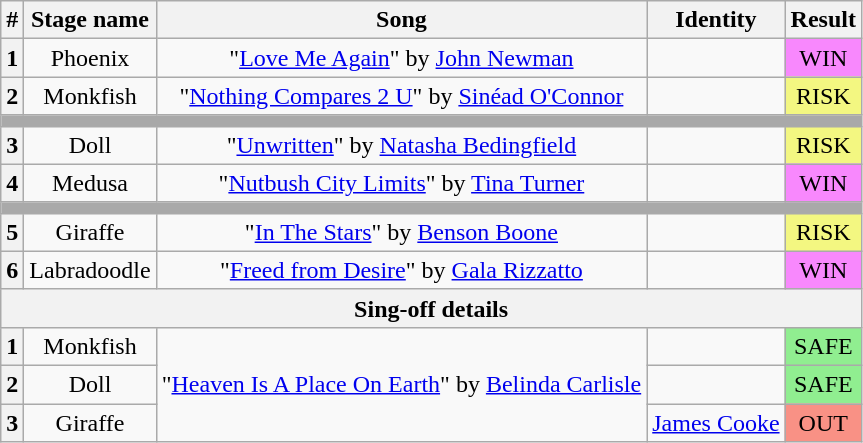<table class="wikitable plainrowheaders" style="text-align: center;">
<tr>
<th>#</th>
<th>Stage name</th>
<th>Song</th>
<th>Identity</th>
<th>Result</th>
</tr>
<tr>
<th>1</th>
<td>Phoenix</td>
<td>"<a href='#'>Love Me Again</a>" by <a href='#'>John Newman</a></td>
<td></td>
<td bgcolor="#F888FD">WIN</td>
</tr>
<tr>
<th>2</th>
<td>Monkfish</td>
<td>"<a href='#'>Nothing Compares 2 U</a>" by <a href='#'>Sinéad O'Connor</a></td>
<td></td>
<td bgcolor="#F3F781">RISK</td>
</tr>
<tr>
<td colspan="5" style="background:darkgray"></td>
</tr>
<tr>
<th>3</th>
<td>Doll</td>
<td>"<a href='#'>Unwritten</a>" by <a href='#'>Natasha Bedingfield</a></td>
<td></td>
<td bgcolor="#F3F781">RISK</td>
</tr>
<tr>
<th>4</th>
<td>Medusa</td>
<td>"<a href='#'>Nutbush City Limits</a>" by <a href='#'>Tina Turner</a></td>
<td></td>
<td bgcolor="#F888FD">WIN</td>
</tr>
<tr>
<td colspan="5" style="background:darkgray"></td>
</tr>
<tr>
<th>5</th>
<td>Giraffe</td>
<td>"<a href='#'>In The Stars</a>" by <a href='#'>Benson Boone</a></td>
<td></td>
<td bgcolor=#F3F781>RISK</td>
</tr>
<tr>
<th>6</th>
<td>Labradoodle</td>
<td>"<a href='#'>Freed from Desire</a>" by <a href='#'>Gala Rizzatto</a></td>
<td></td>
<td bgcolor="#F888FD">WIN</td>
</tr>
<tr>
<th colspan="5">Sing-off details</th>
</tr>
<tr>
<th>1</th>
<td>Monkfish</td>
<td rowspan="3">"<a href='#'>Heaven Is A Place On Earth</a>" by <a href='#'>Belinda Carlisle</a></td>
<td></td>
<td bgcolor=lightgreen>SAFE</td>
</tr>
<tr>
<th>2</th>
<td>Doll</td>
<td></td>
<td bgcolor=lightgreen>SAFE</td>
</tr>
<tr>
<th>3</th>
<td>Giraffe</td>
<td><a href='#'>James Cooke</a></td>
<td bgcolor="#F99185">OUT</td>
</tr>
</table>
